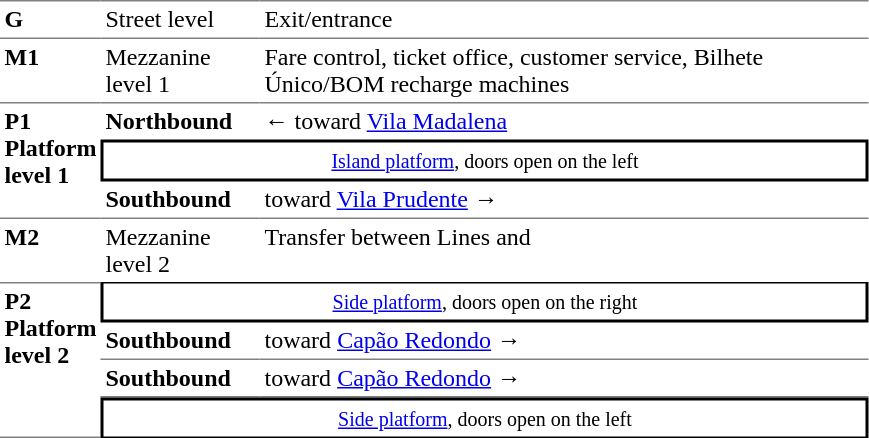<table table border=0 cellspacing=0 cellpadding=3>
<tr>
<td style="border-top:solid 1px gray;vertical-align:top;" width=50><strong>G</strong></td>
<td style="border-top:solid 1px gray;vertical-align:top;" width=100>Street level</td>
<td style="border-top:solid 1px gray;vertical-align:top;" width=400>Exit/entrance</td>
</tr>
<tr>
<td style="border-top:solid 1px gray;vertical-align:top;"><strong>M1</strong></td>
<td style="border-top:solid 1px gray;vertical-align:top;">Mezzanine level 1</td>
<td style="border-top:solid 1px gray;vertical-align:top;">Fare control, ticket office, customer service, Bilhete Único/BOM recharge machines</td>
</tr>
<tr>
<td style="border-top:solid 1px gray;border-bottom:solid 1px gray;vertical-align:top;" rowspan=4><strong>P1<br>Platform level 1</strong></td>
</tr>
<tr>
<td style="border-top:solid 1px gray;"><span><strong>Northbound</strong></span></td>
<td style="border-top:solid 1px gray;">←  toward <a href='#'>Vila Madalena</a></td>
</tr>
<tr>
<td style="border-top:solid 2px black;border-right:solid 2px black;border-left:solid 2px black;border-bottom:solid 2px black;text-align:center;" colspan=5><small><a href='#'>Island platform</a>, doors open on the left</small></td>
</tr>
<tr>
<td style="border-bottom:solid 1px gray;"><span><strong>Southbound</strong></span></td>
<td style="border-bottom:solid 1px gray;"> toward <a href='#'>Vila Prudente</a> →</td>
</tr>
<tr>
<td style="vertical-align:top;"><strong>M2</strong></td>
<td style="vertical-align:top;">Mezzanine level 2</td>
<td style="vertical-align:top;">Transfer between Lines  and </td>
</tr>
<tr>
<td style="border-top:solid 1px gray;border-bottom:solid 1px gray;vertical-align:top;" rowspan=5><strong>P2<br>Platform level 2</strong></td>
</tr>
<tr>
<td style="border-top:solid 1px black;border-right:solid 2px black;border-left:solid 2px black;border-bottom:solid 2px black;text-align:center;" colspan=5><small><a href='#'>Side platform</a>, doors open on the right</small></td>
</tr>
<tr>
<td style="border-bottom:solid 1px gray;"><span><strong>Southbound</strong></span></td>
<td style="border-bottom:solid 1px gray;"> toward <a href='#'>Capão Redondo</a> →</td>
</tr>
<tr>
<td style="border-bottom:solid 1px gray;"><span><strong>Southbound</strong></span></td>
<td style="border-bottom:solid 1px gray;"> toward <a href='#'>Capão Redondo</a> →</td>
</tr>
<tr>
<td style="border-top:solid 2px black;border-right:solid 2px black;border-left:solid 2px black;border-bottom:solid 1px black;text-align:center;" colspan=5><small><a href='#'>Side platform</a>, doors open on the left</small></td>
</tr>
</table>
